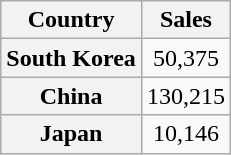<table class="wikitable plainrowheaders">
<tr>
<th>Country</th>
<th>Sales</th>
</tr>
<tr>
<th scope="row">South Korea</th>
<td align="center">50,375</td>
</tr>
<tr>
<th scope="row">China</th>
<td align="center">130,215</td>
</tr>
<tr>
<th scope="row">Japan</th>
<td align="center">10,146</td>
</tr>
</table>
